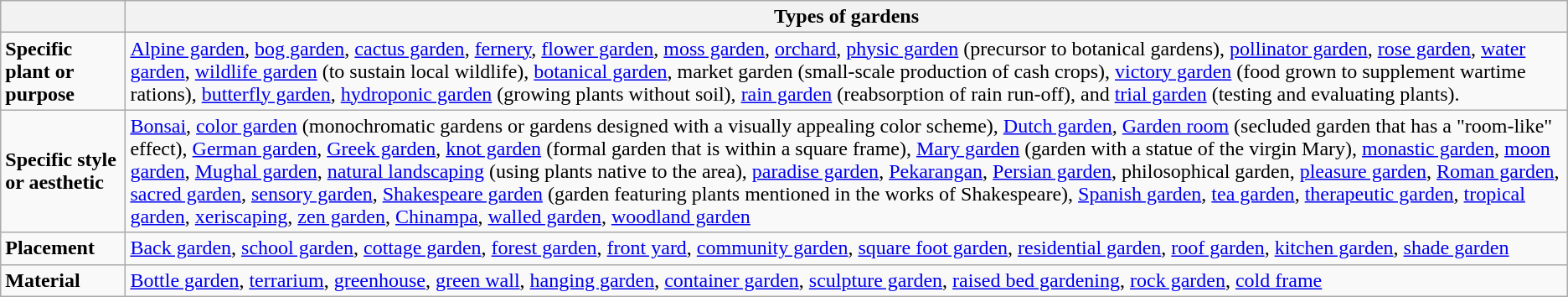<table class="wikitable">
<tr>
<th></th>
<th>Types of gardens</th>
</tr>
<tr>
<td><strong>Specific plant or purpose</strong></td>
<td><a href='#'>Alpine garden</a>, <a href='#'>bog garden</a>, <a href='#'>cactus garden</a>, <a href='#'>fernery</a>, <a href='#'>flower garden</a>, <a href='#'>moss garden</a>, <a href='#'>orchard</a>, <a href='#'>physic garden</a> (precursor to botanical gardens), <a href='#'>pollinator garden</a>, <a href='#'>rose garden</a>, <a href='#'>water garden</a>, <a href='#'>wildlife garden</a> (to sustain local wildlife), <a href='#'>botanical garden</a>, market garden (small-scale production of cash crops), <a href='#'>victory garden</a> (food grown to supplement wartime rations), <a href='#'>butterfly garden</a>, <a href='#'>hydroponic garden</a> (growing plants without soil), <a href='#'>rain garden</a> (reabsorption of rain run-off), and <a href='#'>trial garden</a> (testing and evaluating plants).</td>
</tr>
<tr>
<td><strong>Specific style or aesthetic</strong></td>
<td><a href='#'>Bonsai</a>, <a href='#'>color garden</a> (monochromatic gardens or gardens designed with a visually appealing color scheme), <a href='#'>Dutch garden</a>, <a href='#'>Garden room</a> (secluded garden that has a "room-like" effect), <a href='#'>German garden</a>, <a href='#'>Greek garden</a>, <a href='#'>knot garden</a> (formal garden that is within a square frame), <a href='#'>Mary garden</a> (garden with a statue of the virgin Mary), <a href='#'>monastic garden</a>, <a href='#'>moon garden</a>, <a href='#'>Mughal garden</a>, <a href='#'>natural landscaping</a> (using plants native to the area), <a href='#'>paradise garden</a>, <a href='#'>Pekarangan</a>, <a href='#'>Persian garden</a>, philosophical garden, <a href='#'>pleasure garden</a>, <a href='#'>Roman garden</a>, <a href='#'>sacred garden</a>, <a href='#'>sensory garden</a>, <a href='#'>Shakespeare garden</a> (garden featuring plants mentioned in the works of Shakespeare), <a href='#'>Spanish garden</a>, <a href='#'>tea garden</a>, <a href='#'>therapeutic garden</a>, <a href='#'>tropical garden</a>, <a href='#'>xeriscaping</a>, <a href='#'>zen garden</a>, <a href='#'>Chinampa</a>, <a href='#'>walled garden</a>, <a href='#'>woodland garden</a></td>
</tr>
<tr>
<td><strong>Placement</strong></td>
<td><a href='#'>Back garden</a>, <a href='#'>school garden</a>, <a href='#'>cottage garden</a>, <a href='#'>forest garden</a>, <a href='#'>front yard</a>, <a href='#'>community garden</a>, <a href='#'>square foot garden</a>, <a href='#'>residential garden</a>, <a href='#'>roof garden</a>, <a href='#'>kitchen garden</a>, <a href='#'>shade garden</a></td>
</tr>
<tr>
<td><strong>Material</strong></td>
<td><a href='#'>Bottle garden</a>, <a href='#'>terrarium</a>, <a href='#'>greenhouse</a>, <a href='#'>green wall</a>, <a href='#'>hanging garden</a>, <a href='#'>container garden</a>, <a href='#'>sculpture garden</a>, <a href='#'>raised bed gardening</a>, <a href='#'>rock garden</a>, <a href='#'>cold frame</a></td>
</tr>
</table>
